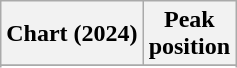<table class="wikitable sortable plainrowheaders" style="text-align:center">
<tr>
<th scope="col">Chart (2024)</th>
<th scope="col">Peak<br>position</th>
</tr>
<tr>
</tr>
<tr>
</tr>
<tr>
</tr>
</table>
